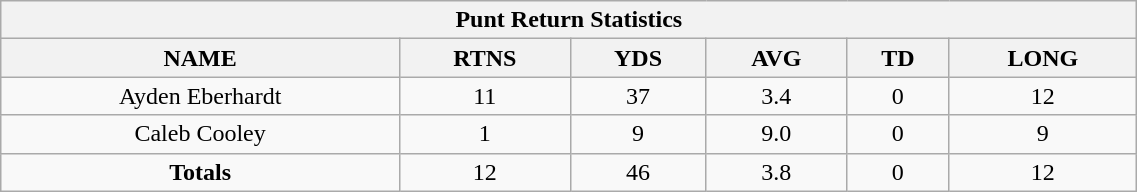<table style="width:60%; text-align:center;" class="wikitable collapsible collapsed">
<tr>
<th colspan="8">Punt Return Statistics</th>
</tr>
<tr>
<th>NAME</th>
<th>RTNS</th>
<th>YDS</th>
<th>AVG</th>
<th>TD</th>
<th>LONG</th>
</tr>
<tr>
<td>Ayden Eberhardt</td>
<td>11</td>
<td>37</td>
<td>3.4</td>
<td>0</td>
<td>12</td>
</tr>
<tr>
<td>Caleb Cooley</td>
<td>1</td>
<td>9</td>
<td>9.0</td>
<td>0</td>
<td>9</td>
</tr>
<tr>
<td><strong>Totals</strong></td>
<td>12</td>
<td>46</td>
<td>3.8</td>
<td>0</td>
<td>12</td>
</tr>
</table>
